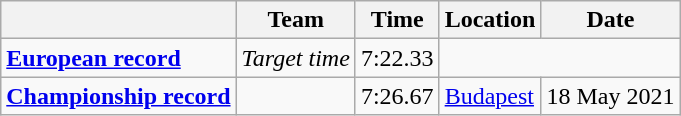<table class=wikitable>
<tr>
<th></th>
<th>Team</th>
<th>Time</th>
<th>Location</th>
<th>Date</th>
</tr>
<tr>
<td><strong><a href='#'>European record</a></strong></td>
<td><em>Target time</em></td>
<td>7:22.33</td>
<td colspan=2></td>
</tr>
<tr>
<td><strong><a href='#'>Championship record</a></strong></td>
<td></td>
<td>7:26.67</td>
<td><a href='#'>Budapest</a></td>
<td>18 May 2021</td>
</tr>
</table>
